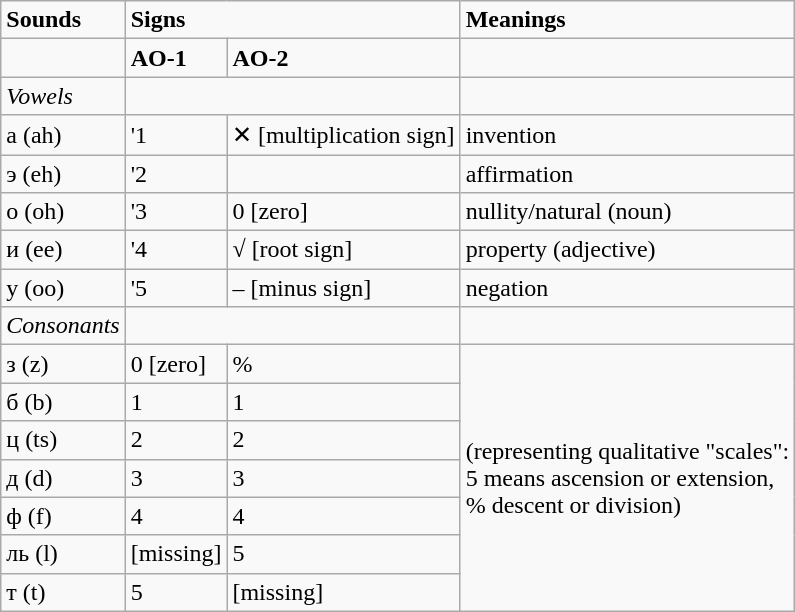<table class="wikitable">
<tr>
<td><strong>Sounds</strong></td>
<td colspan="2"><strong>Signs</strong></td>
<td><strong>Meanings</strong></td>
</tr>
<tr>
<td></td>
<td><strong>AO-1</strong></td>
<td><strong>AO-2</strong></td>
<td></td>
</tr>
<tr>
<td><em>Vowels</em></td>
<td colspan="2"></td>
<td></td>
</tr>
<tr>
<td>а (ah)</td>
<td>'1</td>
<td>✕ [multiplication sign]</td>
<td>invention</td>
</tr>
<tr>
<td>э (eh)</td>
<td>'2</td>
<td></td>
<td>affirmation</td>
</tr>
<tr>
<td>о (oh)</td>
<td>'3</td>
<td>0 [zero]</td>
<td>nullity/natural (noun)</td>
</tr>
<tr>
<td>и (ee)</td>
<td>'4</td>
<td>√ [root sign]</td>
<td>property (adjective)</td>
</tr>
<tr>
<td>у (oo)</td>
<td>'5</td>
<td>– [minus sign]</td>
<td>negation</td>
</tr>
<tr>
<td><em>Consonants</em></td>
<td colspan="2"></td>
<td></td>
</tr>
<tr>
<td>з (z)</td>
<td>0 [zero]</td>
<td>%</td>
<td rowspan="7">(representing qualitative "scales":<br>5 means ascension or extension,<br>% descent or division)</td>
</tr>
<tr>
<td>б (b)</td>
<td>1</td>
<td>1</td>
</tr>
<tr>
<td>ц (ts)</td>
<td>2</td>
<td>2</td>
</tr>
<tr>
<td>д (d)</td>
<td>3</td>
<td>3</td>
</tr>
<tr>
<td>ф (f)</td>
<td>4</td>
<td>4</td>
</tr>
<tr>
<td>ль (l)</td>
<td>[missing]</td>
<td>5</td>
</tr>
<tr>
<td>т (t)</td>
<td>5</td>
<td>[missing]</td>
</tr>
</table>
